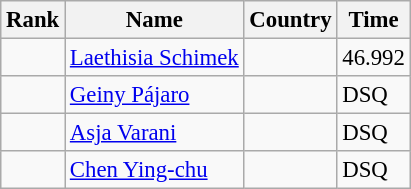<table class="wikitable" style="font-size:95%" style="text-align:center; width:35em;">
<tr>
<th>Rank</th>
<th>Name</th>
<th>Country</th>
<th>Time</th>
</tr>
<tr>
<td></td>
<td align=left><a href='#'>Laethisia Schimek</a></td>
<td align=left></td>
<td>46.992</td>
</tr>
<tr>
<td></td>
<td align=left><a href='#'>Geiny Pájaro</a></td>
<td align=left></td>
<td colspan=2>DSQ</td>
</tr>
<tr>
<td></td>
<td align=left><a href='#'>Asja Varani</a></td>
<td align=left></td>
<td colspan=2>DSQ</td>
</tr>
<tr>
<td></td>
<td align=left><a href='#'>Chen Ying-chu</a></td>
<td align=left></td>
<td colspan=2>DSQ</td>
</tr>
</table>
